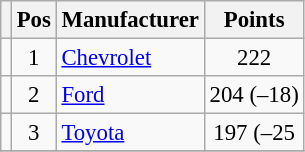<table class="wikitable" style="font-size: 95%">
<tr>
<th></th>
<th>Pos</th>
<th>Manufacturer</th>
<th>Points</th>
</tr>
<tr>
<td align="left"></td>
<td style="text-align:center;">1</td>
<td><a href='#'>Chevrolet</a></td>
<td style="text-align:center;">222</td>
</tr>
<tr>
<td align="left"></td>
<td style="text-align:center;">2</td>
<td><a href='#'>Ford</a></td>
<td style="text-align:center;">204 (–18)</td>
</tr>
<tr>
<td align="left"></td>
<td style="text-align:center;">3</td>
<td><a href='#'>Toyota</a></td>
<td style="text-align:center;">197 (–25</td>
</tr>
<tr class="sortbottom">
</tr>
</table>
